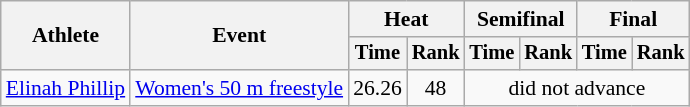<table class=wikitable style="font-size:90%">
<tr>
<th rowspan="2">Athlete</th>
<th rowspan="2">Event</th>
<th colspan="2">Heat</th>
<th colspan="2">Semifinal</th>
<th colspan="2">Final</th>
</tr>
<tr style="font-size:95%">
<th>Time</th>
<th>Rank</th>
<th>Time</th>
<th>Rank</th>
<th>Time</th>
<th>Rank</th>
</tr>
<tr align=center>
<td align=left><a href='#'>Elinah Phillip</a></td>
<td align=left><a href='#'>Women's 50 m freestyle</a></td>
<td>26.26</td>
<td>48</td>
<td colspan=4>did not advance</td>
</tr>
</table>
